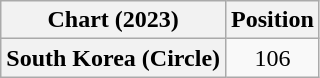<table class="wikitable plainrowheaders" style="text-align:center">
<tr>
<th scope="col">Chart (2023)</th>
<th scope="col">Position</th>
</tr>
<tr>
<th scope="row">South Korea (Circle)</th>
<td>106</td>
</tr>
</table>
